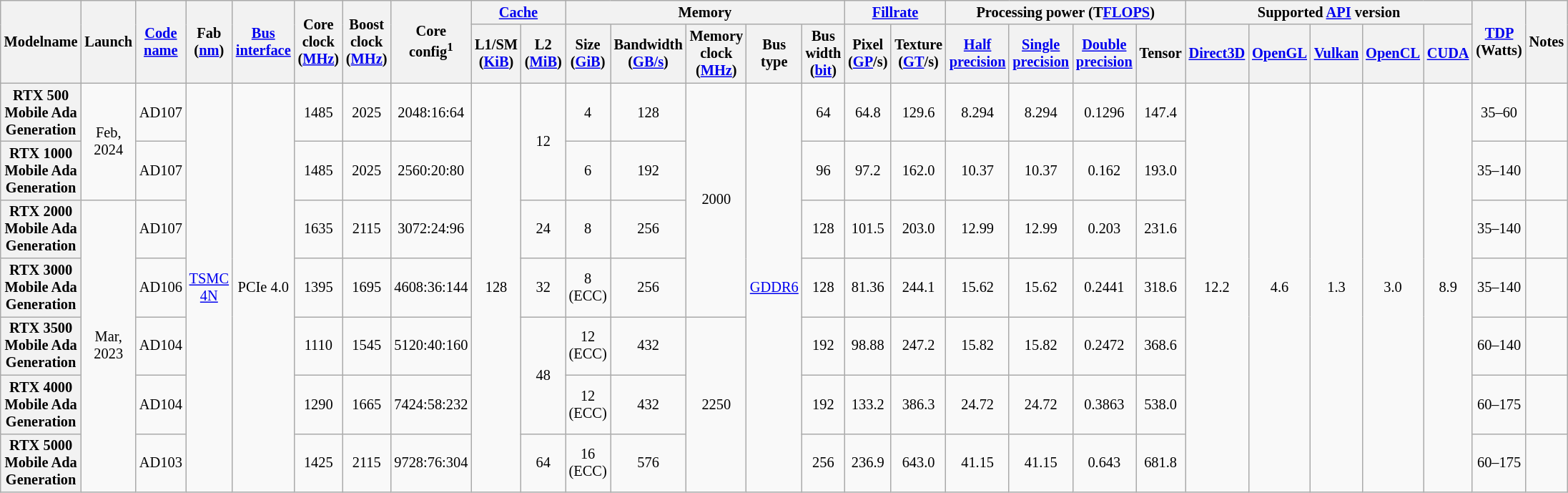<table class="mw-datatable wikitable sortable sort-under" style="font-size:85%; text-align:center;">
<tr>
<th rowspan="2">Modelname</th>
<th rowspan="2">Launch</th>
<th rowspan="2"><a href='#'>Code name</a></th>
<th rowspan="2">Fab (<a href='#'>nm</a>)</th>
<th rowspan="2"><a href='#'>Bus</a> <a href='#'>interface</a></th>
<th rowspan="2">Core clock (<a href='#'>MHz</a>)</th>
<th rowspan="2">Boost clock (<a href='#'>MHz</a>)</th>
<th rowspan="2">Core config<sup>1</sup></th>
<th colspan="2"><a href='#'>Cache</a></th>
<th colspan="5">Memory</th>
<th colspan="2"><a href='#'>Fillrate</a></th>
<th colspan="4">Processing power (T<a href='#'>FLOPS</a>)</th>
<th colspan="5">Supported <a href='#'>API</a> version</th>
<th rowspan="2"><a href='#'>TDP</a> (Watts)</th>
<th rowspan="2">Notes</th>
</tr>
<tr>
<th>L1/SM (<a href='#'>KiB</a>)</th>
<th>L2<br>(<a href='#'>MiB</a>)</th>
<th>Size (<a href='#'>GiB</a>)</th>
<th>Bandwidth (<a href='#'>GB/s</a>)</th>
<th>Memory clock (<a href='#'>MHz</a>)</th>
<th>Bus type</th>
<th>Bus width (<a href='#'>bit</a>)</th>
<th>Pixel (<a href='#'>GP</a>/s)</th>
<th>Texture (<a href='#'>GT</a>/s)</th>
<th><a href='#'>Half precision</a></th>
<th><a href='#'>Single precision</a></th>
<th><a href='#'>Double precision</a></th>
<th>Tensor</th>
<th><a href='#'>Direct3D</a></th>
<th><a href='#'>OpenGL</a></th>
<th><a href='#'>Vulkan</a></th>
<th><a href='#'>OpenCL</a></th>
<th><a href='#'>CUDA</a></th>
</tr>
<tr>
<th>RTX 500 Mobile Ada Generation </th>
<td rowspan="2">Feb, 2024</td>
<td>AD107</td>
<td rowspan="7"><a href='#'>TSMC</a> <a href='#'>4N</a></td>
<td rowspan="7">PCIe 4.0</td>
<td>1485</td>
<td>2025</td>
<td>2048:16:64</td>
<td rowspan="7">128</td>
<td rowspan="2">12</td>
<td>4</td>
<td>128</td>
<td rowspan="4">2000</td>
<td rowspan="7"><a href='#'>GDDR6</a></td>
<td>64</td>
<td>64.8</td>
<td>129.6</td>
<td>8.294</td>
<td>8.294</td>
<td>0.1296</td>
<td>147.4</td>
<td rowspan="7">12.2</td>
<td rowspan="7">4.6</td>
<td rowspan="7">1.3</td>
<td rowspan="7">3.0</td>
<td rowspan="7">8.9</td>
<td>35–60</td>
<td></td>
</tr>
<tr>
<th>RTX 1000 Mobile Ada Generation </th>
<td>AD107</td>
<td>1485</td>
<td>2025</td>
<td>2560:20:80</td>
<td>6</td>
<td>192</td>
<td>96</td>
<td>97.2</td>
<td>162.0</td>
<td>10.37</td>
<td>10.37</td>
<td>0.162</td>
<td>193.0</td>
<td>35–140</td>
<td></td>
</tr>
<tr>
<th>RTX 2000 Mobile Ada Generation </th>
<td rowspan="5">Mar, 2023</td>
<td>AD107</td>
<td>1635</td>
<td>2115</td>
<td>3072:24:96</td>
<td>24</td>
<td>8</td>
<td>256</td>
<td>128</td>
<td>101.5</td>
<td>203.0</td>
<td>12.99</td>
<td>12.99</td>
<td>0.203</td>
<td>231.6</td>
<td>35–140</td>
<td></td>
</tr>
<tr>
<th>RTX 3000 Mobile Ada Generation </th>
<td>AD106</td>
<td>1395</td>
<td>1695</td>
<td>4608:36:144</td>
<td>32</td>
<td>8 (ECC)</td>
<td>256</td>
<td>128</td>
<td>81.36</td>
<td>244.1</td>
<td>15.62</td>
<td>15.62</td>
<td>0.2441</td>
<td>318.6</td>
<td>35–140</td>
<td></td>
</tr>
<tr>
<th>RTX 3500 Mobile Ada Generation </th>
<td>AD104</td>
<td>1110</td>
<td>1545</td>
<td>5120:40:160</td>
<td rowspan="2">48</td>
<td>12 (ECC)</td>
<td>432</td>
<td rowspan="3">2250</td>
<td>192</td>
<td>98.88</td>
<td>247.2</td>
<td>15.82</td>
<td>15.82</td>
<td>0.2472</td>
<td>368.6</td>
<td>60–140</td>
<td></td>
</tr>
<tr>
<th>RTX 4000 Mobile Ada Generation </th>
<td>AD104</td>
<td>1290</td>
<td>1665</td>
<td>7424:58:232</td>
<td>12 (ECC)</td>
<td>432</td>
<td>192</td>
<td>133.2</td>
<td>386.3</td>
<td>24.72</td>
<td>24.72</td>
<td>0.3863</td>
<td>538.0</td>
<td>60–175</td>
<td></td>
</tr>
<tr>
<th>RTX 5000 Mobile Ada Generation </th>
<td>AD103</td>
<td>1425</td>
<td>2115</td>
<td>9728:76:304</td>
<td>64</td>
<td>16 (ECC)</td>
<td>576</td>
<td>256</td>
<td>236.9</td>
<td>643.0</td>
<td>41.15</td>
<td>41.15</td>
<td>0.643</td>
<td>681.8</td>
<td>60–175</td>
<td></td>
</tr>
</table>
